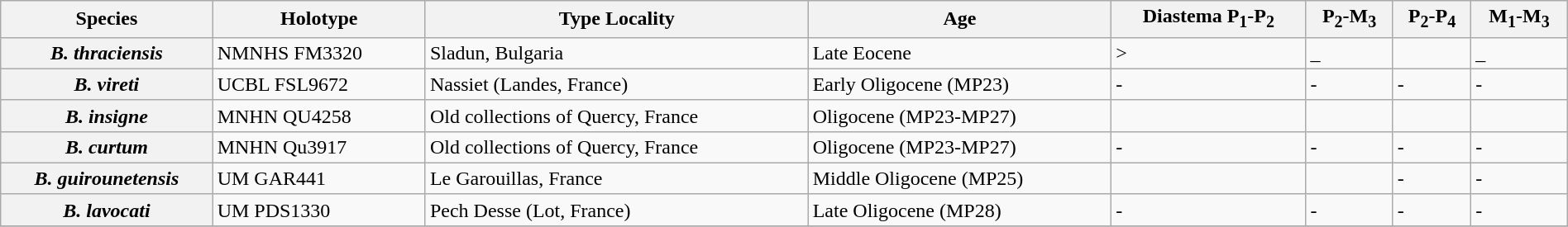<table class="wikitable sortable mw-collapsible mw-collapsed" width=100%>
<tr>
<th scope="col">Species</th>
<th scope="col">Holotype</th>
<th scope="col">Type Locality</th>
<th scope="col">Age</th>
<th scope="col">Diastema P<sub>1</sub>-P<sub>2</sub></th>
<th scope="col">P<sub>2</sub>-M<sub>3</sub></th>
<th scope="col">P<sub>2</sub>-P<sub>4</sub></th>
<th scope="col">M<sub>1</sub>-M<sub>3</sub></th>
</tr>
<tr>
<th><em>B. thraciensis</em></th>
<td>NMNHS FM3320</td>
<td>Sladun, Bulgaria</td>
<td>Late Eocene</td>
<td>></td>
<td>_</td>
<td></td>
<td>_</td>
</tr>
<tr>
<th><em>B. vireti</em></th>
<td>UCBL FSL9672</td>
<td>Nassiet (Landes, France)</td>
<td>Early Oligocene (MP23)</td>
<td> - </td>
<td> - </td>
<td> - </td>
<td> - </td>
</tr>
<tr>
<th><em>B. insigne</em></th>
<td>MNHN QU4258</td>
<td>Old collections of Quercy, France</td>
<td>Oligocene (MP23-MP27)</td>
<td></td>
<td></td>
<td></td>
<td></td>
</tr>
<tr>
<th><em>B. curtum</em></th>
<td>MNHN Qu3917</td>
<td>Old collections of Quercy, France</td>
<td>Oligocene (MP23-MP27)</td>
<td> - </td>
<td> - </td>
<td> - </td>
<td> - </td>
</tr>
<tr>
<th><em>B. guirounetensis</em></th>
<td>UM GAR441</td>
<td>Le Garouillas, France</td>
<td>Middle Oligocene (MP25)</td>
<td></td>
<td></td>
<td> - </td>
<td> - </td>
</tr>
<tr>
<th><em>B. lavocati</em></th>
<td>UM PDS1330</td>
<td>Pech Desse (Lot, France)</td>
<td>Late Oligocene (MP28)</td>
<td> - </td>
<td> - </td>
<td> - </td>
<td> - </td>
</tr>
<tr>
</tr>
</table>
